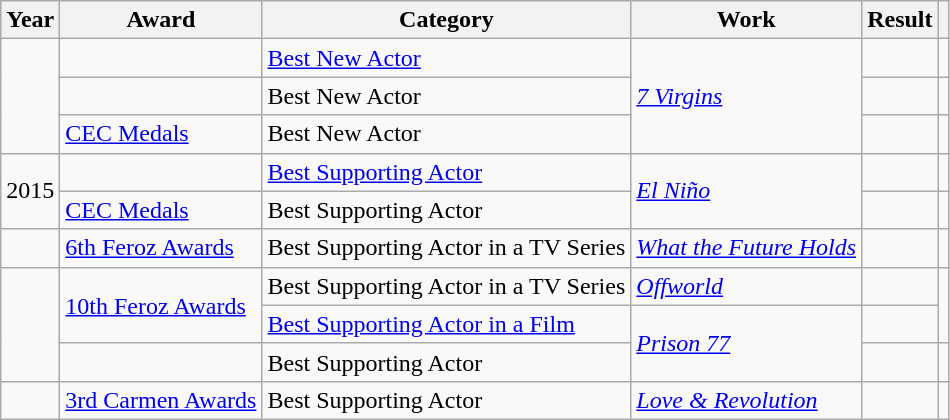<table class="wikitable sortable">
<tr>
<th>Year</th>
<th>Award</th>
<th>Category</th>
<th>Work</th>
<th>Result</th>
<th class = "unsortable"></th>
</tr>
<tr>
<td rowspan = "3"></td>
<td></td>
<td><a href='#'>Best New Actor</a></td>
<td rowspan = "3"><em><a href='#'>7 Virgins</a></em></td>
<td></td>
<td></td>
</tr>
<tr>
<td></td>
<td>Best New Actor</td>
<td></td>
<td></td>
</tr>
<tr>
<td><a href='#'>CEC Medals</a></td>
<td>Best New Actor</td>
<td></td>
<td></td>
</tr>
<tr>
<td rowspan = "2">2015</td>
<td></td>
<td><a href='#'>Best Supporting Actor</a></td>
<td rowspan = "2"><em><a href='#'>El Niño</a></em></td>
<td></td>
<td></td>
</tr>
<tr>
<td><a href='#'>CEC Medals</a></td>
<td>Best Supporting Actor</td>
<td></td>
<td></td>
</tr>
<tr>
<td></td>
<td><a href='#'>6th Feroz Awards</a></td>
<td>Best Supporting Actor in a TV Series</td>
<td><em><a href='#'>What the Future Holds</a></em></td>
<td></td>
<td></td>
</tr>
<tr>
<td rowspan = "3"></td>
<td rowspan = "2"><a href='#'>10th Feroz Awards</a></td>
<td>Best Supporting Actor in a TV Series</td>
<td><em><a href='#'>Offworld</a></em></td>
<td></td>
<td rowspan = "2"></td>
</tr>
<tr>
<td><a href='#'>Best Supporting Actor in a Film</a></td>
<td rowspan = "2"><em><a href='#'>Prison 77</a></em></td>
<td></td>
</tr>
<tr>
<td></td>
<td>Best Supporting Actor</td>
<td></td>
<td></td>
</tr>
<tr>
<td></td>
<td><a href='#'>3rd Carmen Awards</a></td>
<td>Best Supporting Actor</td>
<td><em><a href='#'>Love & Revolution</a></em></td>
<td></td>
<td></td>
</tr>
</table>
